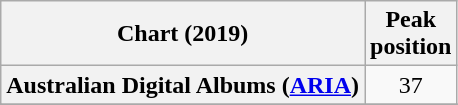<table class="wikitable sortable plainrowheaders" style="text-align:center">
<tr>
<th scope="col">Chart (2019)</th>
<th scope="col">Peak<br>position</th>
</tr>
<tr>
<th scope="row">Australian Digital Albums (<a href='#'>ARIA</a>)</th>
<td>37</td>
</tr>
<tr>
</tr>
<tr>
</tr>
<tr>
</tr>
<tr>
</tr>
<tr>
</tr>
</table>
